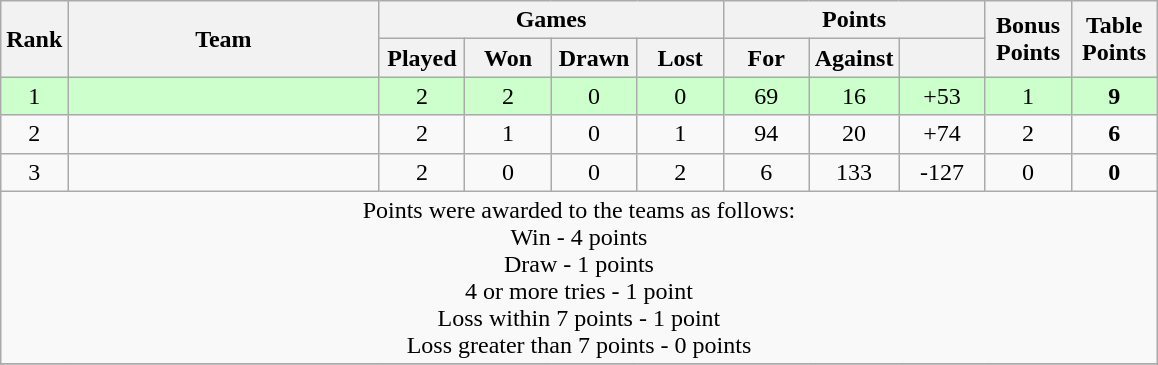<table class="wikitable"  style="text-align: center;">
<tr>
<th rowspan="2" width="20">Rank</th>
<th rowspan="2" width="200">Team</th>
<th colspan="4">Games</th>
<th colspan="3">Points</th>
<th rowspan="2" width="50">Bonus<br>Points</th>
<th rowspan="2" width="50">Table Points</th>
</tr>
<tr>
<th width="50">Played</th>
<th width="50">Won</th>
<th width="50">Drawn</th>
<th width="50">Lost</th>
<th width="50">For</th>
<th width="50">Against</th>
<th width="50"></th>
</tr>
<tr bgcolor="#ccffcc">
<td>1</td>
<td align=left></td>
<td>2</td>
<td>2</td>
<td>0</td>
<td>0</td>
<td>69</td>
<td>16</td>
<td>+53</td>
<td>1</td>
<td><strong>9</strong></td>
</tr>
<tr>
<td>2</td>
<td align=left></td>
<td>2</td>
<td>1</td>
<td>0</td>
<td>1</td>
<td>94</td>
<td>20</td>
<td>+74</td>
<td>2</td>
<td><strong>6</strong></td>
</tr>
<tr>
<td>3</td>
<td align=left></td>
<td>2</td>
<td>0</td>
<td>0</td>
<td>2</td>
<td>6</td>
<td>133</td>
<td>-127</td>
<td>0</td>
<td><strong>0</strong></td>
</tr>
<tr>
<td colspan="100%" style="text-align:center;">Points were awarded to the teams as follows:<br>Win - 4 points<br>Draw - 1 points<br> 4 or more tries - 1 point<br> Loss within 7 points - 1 point<br>Loss greater than 7 points - 0 points</td>
</tr>
<tr>
</tr>
</table>
